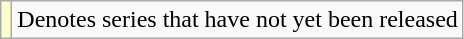<table class="wikitable sortable">
<tr>
<td style="background:#ffc;"></td>
<td>Denotes series that have not yet been released</td>
</tr>
</table>
